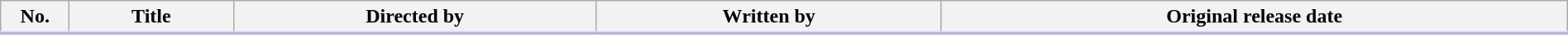<table class="wikitable" style="width:100%; margin:auto; background:#FFF;">
<tr style="border-bottom: 3px solid #CCF">
<th style="width:3em;">No.</th>
<th>Title</th>
<th>Directed by</th>
<th>Written by</th>
<th>Original release date</th>
</tr>
<tr>
</tr>
</table>
